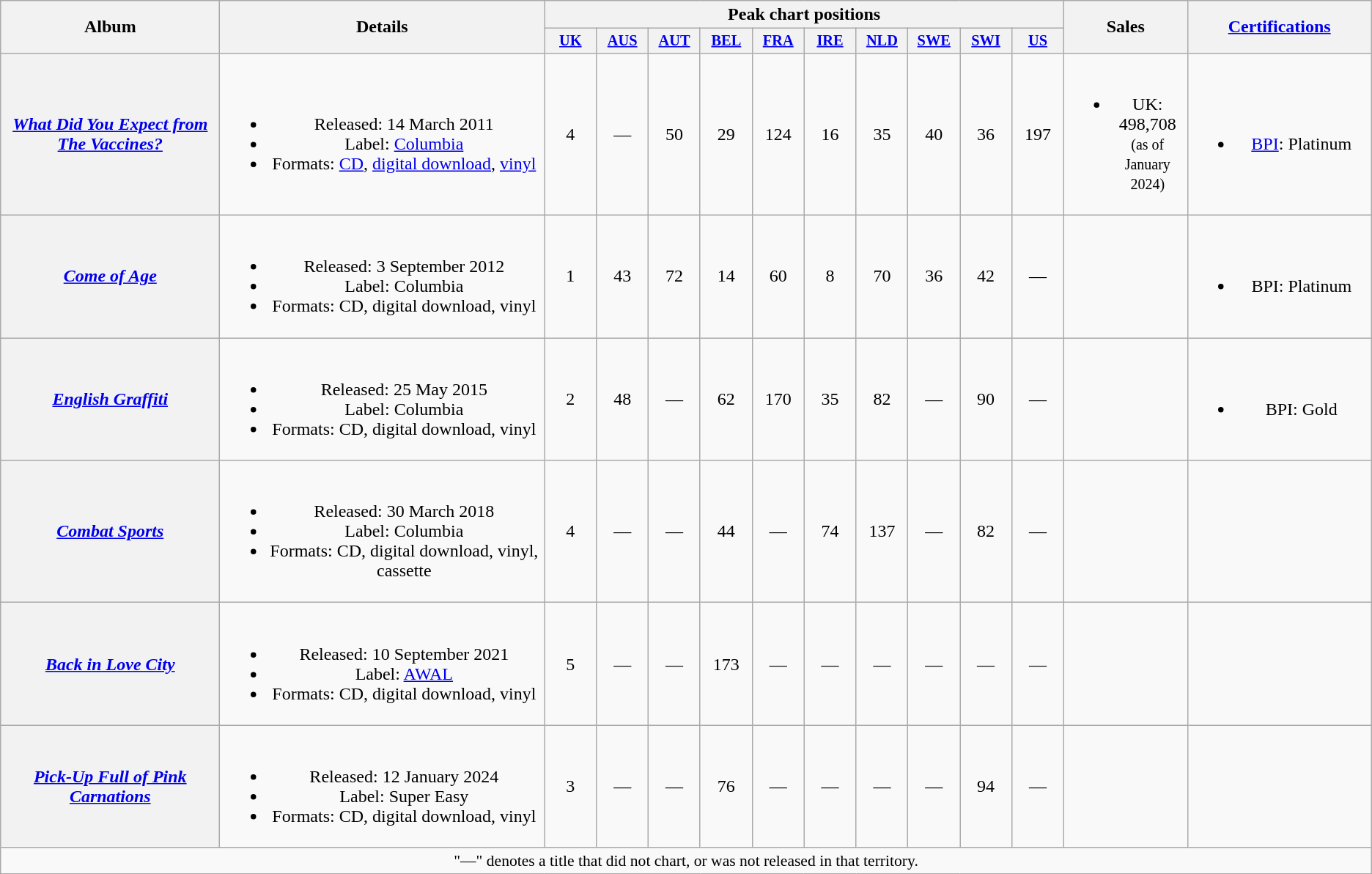<table class="wikitable plainrowheaders" style="text-align:center;">
<tr>
<th scope="col" rowspan="2" style="width:12em;">Album</th>
<th scope="col" rowspan="2" style="width:18em;">Details</th>
<th scope="col" colspan="10">Peak chart positions</th>
<th scope="col" rowspan="2">Sales</th>
<th scope="col" rowspan="2" style="width:10em;"><a href='#'>Certifications</a></th>
</tr>
<tr>
<th scope="col" style="width:3em;font-size:85%"><a href='#'>UK</a><br></th>
<th scope="col" style="width:3em;font-size:85%"><a href='#'>AUS</a><br></th>
<th scope="col" style="width:3em;font-size:85%"><a href='#'>AUT</a><br></th>
<th scope="col" style="width:3em;font-size:85%"><a href='#'>BEL</a><br></th>
<th scope="col" style="width:3em;font-size:85%"><a href='#'>FRA</a><br></th>
<th scope="col" style="width:3em;font-size:85%"><a href='#'>IRE</a><br></th>
<th scope="col" style="width:3em;font-size:85%"><a href='#'>NLD</a><br></th>
<th scope="col" style="width:3em;font-size:85%"><a href='#'>SWE</a><br></th>
<th scope="col" style="width:3em;font-size:85%"><a href='#'>SWI</a><br></th>
<th scope="col" style="width:3em;font-size:85%"><a href='#'>US</a><br></th>
</tr>
<tr>
<th scope="row"><em><a href='#'>What Did You Expect from The Vaccines?</a></em></th>
<td><br><ul><li>Released: 14 March 2011</li><li>Label: <a href='#'>Columbia</a></li><li>Formats: <a href='#'>CD</a>, <a href='#'>digital download</a>, <a href='#'>vinyl</a></li></ul></td>
<td>4</td>
<td>—</td>
<td>50</td>
<td>29</td>
<td>124</td>
<td>16</td>
<td>35</td>
<td>40</td>
<td>36</td>
<td>197</td>
<td><br><ul><li>UK: 498,708<br><small>(as of January 2024)</small></li></ul></td>
<td><br><ul><li><a href='#'>BPI</a>: Platinum</li></ul></td>
</tr>
<tr>
<th scope="row"><em><a href='#'>Come of Age</a></em></th>
<td><br><ul><li>Released: 3 September 2012</li><li>Label: Columbia</li><li>Formats: CD, digital download, vinyl</li></ul></td>
<td>1</td>
<td>43</td>
<td>72</td>
<td>14</td>
<td>60</td>
<td>8</td>
<td>70</td>
<td>36</td>
<td>42</td>
<td>—</td>
<td></td>
<td><br><ul><li>BPI: Platinum</li></ul></td>
</tr>
<tr>
<th scope="row"><em><a href='#'>English Graffiti</a></em></th>
<td><br><ul><li>Released: 25 May 2015</li><li>Label: Columbia</li><li>Formats: CD, digital download, vinyl</li></ul></td>
<td>2</td>
<td>48</td>
<td>—</td>
<td>62</td>
<td>170</td>
<td>35</td>
<td>82</td>
<td>—</td>
<td>90</td>
<td>—</td>
<td></td>
<td><br><ul><li>BPI: Gold</li></ul></td>
</tr>
<tr>
<th scope="row"><em><a href='#'>Combat Sports</a></em></th>
<td><br><ul><li>Released: 30 March 2018</li><li>Label: Columbia</li><li>Formats: CD, digital download, vinyl, cassette</li></ul></td>
<td>4</td>
<td>—</td>
<td>—</td>
<td>44</td>
<td>—</td>
<td>74</td>
<td>137</td>
<td>—</td>
<td>82</td>
<td>—</td>
<td></td>
<td></td>
</tr>
<tr>
<th scope="row"><em><a href='#'>Back in Love City</a></em></th>
<td><br><ul><li>Released: 10 September 2021</li><li>Label: <a href='#'>AWAL</a></li><li>Formats: CD, digital download, vinyl</li></ul></td>
<td>5</td>
<td>—</td>
<td>—</td>
<td>173</td>
<td>—</td>
<td>—</td>
<td>—</td>
<td>—</td>
<td>—</td>
<td>—</td>
<td></td>
<td></td>
</tr>
<tr>
<th scope="row"><em><a href='#'>Pick-Up Full of Pink Carnations</a></em></th>
<td><br><ul><li>Released: 12 January 2024</li><li>Label: Super Easy</li><li>Formats: CD, digital download, vinyl</li></ul></td>
<td>3</td>
<td>—</td>
<td>—</td>
<td>76</td>
<td>—</td>
<td>—</td>
<td>—</td>
<td>—</td>
<td>94</td>
<td>—</td>
<td></td>
<td></td>
</tr>
<tr>
<td colspan="14" style="font-size:90%">"—" denotes a title that did not chart, or was not released in that territory.</td>
</tr>
</table>
